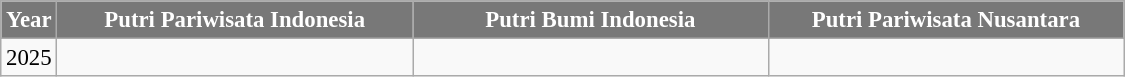<table class="wikitable sortable" style="font-size: 95%; text-align:center">
<tr>
<th width="30" style="background-color:#787878;color:#FFFFFF;">Year</th>
<th width="230" style="background-color:#787878;color:#FFFFFF;">Putri Pariwisata Indonesia</th>
<th width="230" style="background-color:#787878;color:#FFFFFF;">Putri Bumi Indonesia</th>
<th width="230" style="background-color:#787878;color:#FFFFFF;">Putri Pariwisata Nusantara</th>
</tr>
<tr>
<td>2025</td>
<td></td>
<td></td>
<td></td>
</tr>
</table>
